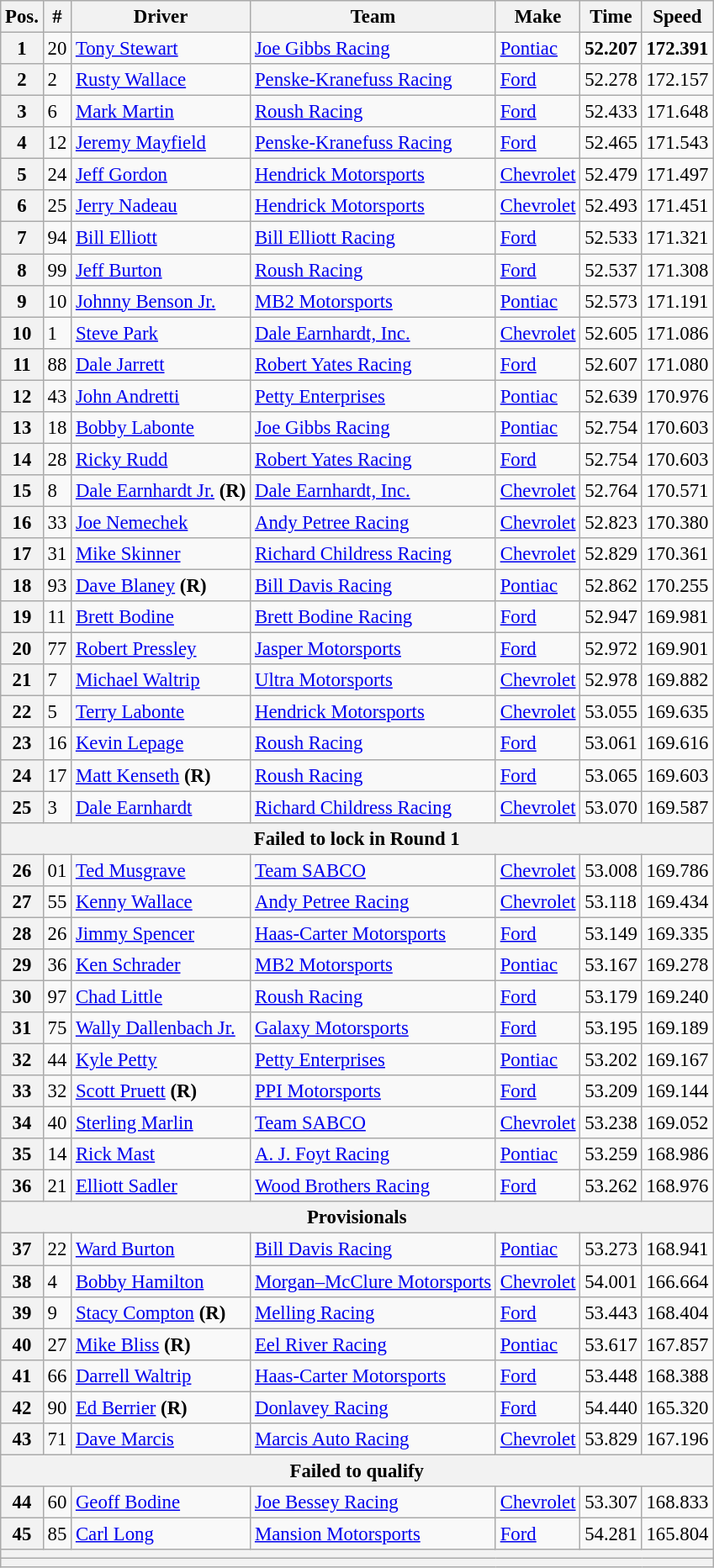<table class="wikitable" style="font-size:95%">
<tr>
<th>Pos.</th>
<th>#</th>
<th>Driver</th>
<th>Team</th>
<th>Make</th>
<th>Time</th>
<th>Speed</th>
</tr>
<tr>
<th>1</th>
<td>20</td>
<td><a href='#'>Tony Stewart</a></td>
<td><a href='#'>Joe Gibbs Racing</a></td>
<td><a href='#'>Pontiac</a></td>
<td><strong>52.207</strong></td>
<td><strong>172.391</strong></td>
</tr>
<tr>
<th>2</th>
<td>2</td>
<td><a href='#'>Rusty Wallace</a></td>
<td><a href='#'>Penske-Kranefuss Racing</a></td>
<td><a href='#'>Ford</a></td>
<td>52.278</td>
<td>172.157</td>
</tr>
<tr>
<th>3</th>
<td>6</td>
<td><a href='#'>Mark Martin</a></td>
<td><a href='#'>Roush Racing</a></td>
<td><a href='#'>Ford</a></td>
<td>52.433</td>
<td>171.648</td>
</tr>
<tr>
<th>4</th>
<td>12</td>
<td><a href='#'>Jeremy Mayfield</a></td>
<td><a href='#'>Penske-Kranefuss Racing</a></td>
<td><a href='#'>Ford</a></td>
<td>52.465</td>
<td>171.543</td>
</tr>
<tr>
<th>5</th>
<td>24</td>
<td><a href='#'>Jeff Gordon</a></td>
<td><a href='#'>Hendrick Motorsports</a></td>
<td><a href='#'>Chevrolet</a></td>
<td>52.479</td>
<td>171.497</td>
</tr>
<tr>
<th>6</th>
<td>25</td>
<td><a href='#'>Jerry Nadeau</a></td>
<td><a href='#'>Hendrick Motorsports</a></td>
<td><a href='#'>Chevrolet</a></td>
<td>52.493</td>
<td>171.451</td>
</tr>
<tr>
<th>7</th>
<td>94</td>
<td><a href='#'>Bill Elliott</a></td>
<td><a href='#'>Bill Elliott Racing</a></td>
<td><a href='#'>Ford</a></td>
<td>52.533</td>
<td>171.321</td>
</tr>
<tr>
<th>8</th>
<td>99</td>
<td><a href='#'>Jeff Burton</a></td>
<td><a href='#'>Roush Racing</a></td>
<td><a href='#'>Ford</a></td>
<td>52.537</td>
<td>171.308</td>
</tr>
<tr>
<th>9</th>
<td>10</td>
<td><a href='#'>Johnny Benson Jr.</a></td>
<td><a href='#'>MB2 Motorsports</a></td>
<td><a href='#'>Pontiac</a></td>
<td>52.573</td>
<td>171.191</td>
</tr>
<tr>
<th>10</th>
<td>1</td>
<td><a href='#'>Steve Park</a></td>
<td><a href='#'>Dale Earnhardt, Inc.</a></td>
<td><a href='#'>Chevrolet</a></td>
<td>52.605</td>
<td>171.086</td>
</tr>
<tr>
<th>11</th>
<td>88</td>
<td><a href='#'>Dale Jarrett</a></td>
<td><a href='#'>Robert Yates Racing</a></td>
<td><a href='#'>Ford</a></td>
<td>52.607</td>
<td>171.080</td>
</tr>
<tr>
<th>12</th>
<td>43</td>
<td><a href='#'>John Andretti</a></td>
<td><a href='#'>Petty Enterprises</a></td>
<td><a href='#'>Pontiac</a></td>
<td>52.639</td>
<td>170.976</td>
</tr>
<tr>
<th>13</th>
<td>18</td>
<td><a href='#'>Bobby Labonte</a></td>
<td><a href='#'>Joe Gibbs Racing</a></td>
<td><a href='#'>Pontiac</a></td>
<td>52.754</td>
<td>170.603</td>
</tr>
<tr>
<th>14</th>
<td>28</td>
<td><a href='#'>Ricky Rudd</a></td>
<td><a href='#'>Robert Yates Racing</a></td>
<td><a href='#'>Ford</a></td>
<td>52.754</td>
<td>170.603</td>
</tr>
<tr>
<th>15</th>
<td>8</td>
<td><a href='#'>Dale Earnhardt Jr.</a> <strong>(R)</strong></td>
<td><a href='#'>Dale Earnhardt, Inc.</a></td>
<td><a href='#'>Chevrolet</a></td>
<td>52.764</td>
<td>170.571</td>
</tr>
<tr>
<th>16</th>
<td>33</td>
<td><a href='#'>Joe Nemechek</a></td>
<td><a href='#'>Andy Petree Racing</a></td>
<td><a href='#'>Chevrolet</a></td>
<td>52.823</td>
<td>170.380</td>
</tr>
<tr>
<th>17</th>
<td>31</td>
<td><a href='#'>Mike Skinner</a></td>
<td><a href='#'>Richard Childress Racing</a></td>
<td><a href='#'>Chevrolet</a></td>
<td>52.829</td>
<td>170.361</td>
</tr>
<tr>
<th>18</th>
<td>93</td>
<td><a href='#'>Dave Blaney</a> <strong>(R)</strong></td>
<td><a href='#'>Bill Davis Racing</a></td>
<td><a href='#'>Pontiac</a></td>
<td>52.862</td>
<td>170.255</td>
</tr>
<tr>
<th>19</th>
<td>11</td>
<td><a href='#'>Brett Bodine</a></td>
<td><a href='#'>Brett Bodine Racing</a></td>
<td><a href='#'>Ford</a></td>
<td>52.947</td>
<td>169.981</td>
</tr>
<tr>
<th>20</th>
<td>77</td>
<td><a href='#'>Robert Pressley</a></td>
<td><a href='#'>Jasper Motorsports</a></td>
<td><a href='#'>Ford</a></td>
<td>52.972</td>
<td>169.901</td>
</tr>
<tr>
<th>21</th>
<td>7</td>
<td><a href='#'>Michael Waltrip</a></td>
<td><a href='#'>Ultra Motorsports</a></td>
<td><a href='#'>Chevrolet</a></td>
<td>52.978</td>
<td>169.882</td>
</tr>
<tr>
<th>22</th>
<td>5</td>
<td><a href='#'>Terry Labonte</a></td>
<td><a href='#'>Hendrick Motorsports</a></td>
<td><a href='#'>Chevrolet</a></td>
<td>53.055</td>
<td>169.635</td>
</tr>
<tr>
<th>23</th>
<td>16</td>
<td><a href='#'>Kevin Lepage</a></td>
<td><a href='#'>Roush Racing</a></td>
<td><a href='#'>Ford</a></td>
<td>53.061</td>
<td>169.616</td>
</tr>
<tr>
<th>24</th>
<td>17</td>
<td><a href='#'>Matt Kenseth</a> <strong>(R)</strong></td>
<td><a href='#'>Roush Racing</a></td>
<td><a href='#'>Ford</a></td>
<td>53.065</td>
<td>169.603</td>
</tr>
<tr>
<th>25</th>
<td>3</td>
<td><a href='#'>Dale Earnhardt</a></td>
<td><a href='#'>Richard Childress Racing</a></td>
<td><a href='#'>Chevrolet</a></td>
<td>53.070</td>
<td>169.587</td>
</tr>
<tr>
<th colspan="7">Failed to lock in Round 1</th>
</tr>
<tr>
<th>26</th>
<td>01</td>
<td><a href='#'>Ted Musgrave</a></td>
<td><a href='#'>Team SABCO</a></td>
<td><a href='#'>Chevrolet</a></td>
<td>53.008</td>
<td>169.786</td>
</tr>
<tr>
<th>27</th>
<td>55</td>
<td><a href='#'>Kenny Wallace</a></td>
<td><a href='#'>Andy Petree Racing</a></td>
<td><a href='#'>Chevrolet</a></td>
<td>53.118</td>
<td>169.434</td>
</tr>
<tr>
<th>28</th>
<td>26</td>
<td><a href='#'>Jimmy Spencer</a></td>
<td><a href='#'>Haas-Carter Motorsports</a></td>
<td><a href='#'>Ford</a></td>
<td>53.149</td>
<td>169.335</td>
</tr>
<tr>
<th>29</th>
<td>36</td>
<td><a href='#'>Ken Schrader</a></td>
<td><a href='#'>MB2 Motorsports</a></td>
<td><a href='#'>Pontiac</a></td>
<td>53.167</td>
<td>169.278</td>
</tr>
<tr>
<th>30</th>
<td>97</td>
<td><a href='#'>Chad Little</a></td>
<td><a href='#'>Roush Racing</a></td>
<td><a href='#'>Ford</a></td>
<td>53.179</td>
<td>169.240</td>
</tr>
<tr>
<th>31</th>
<td>75</td>
<td><a href='#'>Wally Dallenbach Jr.</a></td>
<td><a href='#'>Galaxy Motorsports</a></td>
<td><a href='#'>Ford</a></td>
<td>53.195</td>
<td>169.189</td>
</tr>
<tr>
<th>32</th>
<td>44</td>
<td><a href='#'>Kyle Petty</a></td>
<td><a href='#'>Petty Enterprises</a></td>
<td><a href='#'>Pontiac</a></td>
<td>53.202</td>
<td>169.167</td>
</tr>
<tr>
<th>33</th>
<td>32</td>
<td><a href='#'>Scott Pruett</a> <strong>(R)</strong></td>
<td><a href='#'>PPI Motorsports</a></td>
<td><a href='#'>Ford</a></td>
<td>53.209</td>
<td>169.144</td>
</tr>
<tr>
<th>34</th>
<td>40</td>
<td><a href='#'>Sterling Marlin</a></td>
<td><a href='#'>Team SABCO</a></td>
<td><a href='#'>Chevrolet</a></td>
<td>53.238</td>
<td>169.052</td>
</tr>
<tr>
<th>35</th>
<td>14</td>
<td><a href='#'>Rick Mast</a></td>
<td><a href='#'>A. J. Foyt Racing</a></td>
<td><a href='#'>Pontiac</a></td>
<td>53.259</td>
<td>168.986</td>
</tr>
<tr>
<th>36</th>
<td>21</td>
<td><a href='#'>Elliott Sadler</a></td>
<td><a href='#'>Wood Brothers Racing</a></td>
<td><a href='#'>Ford</a></td>
<td>53.262</td>
<td>168.976</td>
</tr>
<tr>
<th colspan="7">Provisionals</th>
</tr>
<tr>
<th>37</th>
<td>22</td>
<td><a href='#'>Ward Burton</a></td>
<td><a href='#'>Bill Davis Racing</a></td>
<td><a href='#'>Pontiac</a></td>
<td>53.273</td>
<td>168.941</td>
</tr>
<tr>
<th>38</th>
<td>4</td>
<td><a href='#'>Bobby Hamilton</a></td>
<td><a href='#'>Morgan–McClure Motorsports</a></td>
<td><a href='#'>Chevrolet</a></td>
<td>54.001</td>
<td>166.664</td>
</tr>
<tr>
<th>39</th>
<td>9</td>
<td><a href='#'>Stacy Compton</a> <strong>(R)</strong></td>
<td><a href='#'>Melling Racing</a></td>
<td><a href='#'>Ford</a></td>
<td>53.443</td>
<td>168.404</td>
</tr>
<tr>
<th>40</th>
<td>27</td>
<td><a href='#'>Mike Bliss</a> <strong>(R)</strong></td>
<td><a href='#'>Eel River Racing</a></td>
<td><a href='#'>Pontiac</a></td>
<td>53.617</td>
<td>167.857</td>
</tr>
<tr>
<th>41</th>
<td>66</td>
<td><a href='#'>Darrell Waltrip</a></td>
<td><a href='#'>Haas-Carter Motorsports</a></td>
<td><a href='#'>Ford</a></td>
<td>53.448</td>
<td>168.388</td>
</tr>
<tr>
<th>42</th>
<td>90</td>
<td><a href='#'>Ed Berrier</a> <strong>(R)</strong></td>
<td><a href='#'>Donlavey Racing</a></td>
<td><a href='#'>Ford</a></td>
<td>54.440</td>
<td>165.320</td>
</tr>
<tr>
<th>43</th>
<td>71</td>
<td><a href='#'>Dave Marcis</a></td>
<td><a href='#'>Marcis Auto Racing</a></td>
<td><a href='#'>Chevrolet</a></td>
<td>53.829</td>
<td>167.196</td>
</tr>
<tr>
<th colspan="7">Failed to qualify</th>
</tr>
<tr>
<th>44</th>
<td>60</td>
<td><a href='#'>Geoff Bodine</a></td>
<td><a href='#'>Joe Bessey Racing</a></td>
<td><a href='#'>Chevrolet</a></td>
<td>53.307</td>
<td>168.833</td>
</tr>
<tr>
<th>45</th>
<td>85</td>
<td><a href='#'>Carl Long</a></td>
<td><a href='#'>Mansion Motorsports</a></td>
<td><a href='#'>Ford</a></td>
<td>54.281</td>
<td>165.804</td>
</tr>
<tr>
<th colspan="7"></th>
</tr>
<tr>
<th colspan="7"></th>
</tr>
</table>
